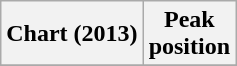<table class="wikitable sortable plainrowheaders">
<tr>
<th scope="col">Chart (2013)</th>
<th scope="col">Peak<br>position</th>
</tr>
<tr>
</tr>
</table>
